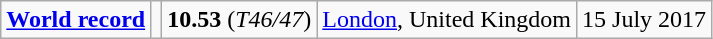<table class="wikitable">
<tr>
<td><a href='#'><strong>World record</strong></a></td>
<td></td>
<td><strong>10.53</strong> (<em>T46/47</em>)</td>
<td><a href='#'>London</a>, United Kingdom</td>
<td>15 July 2017</td>
</tr>
</table>
